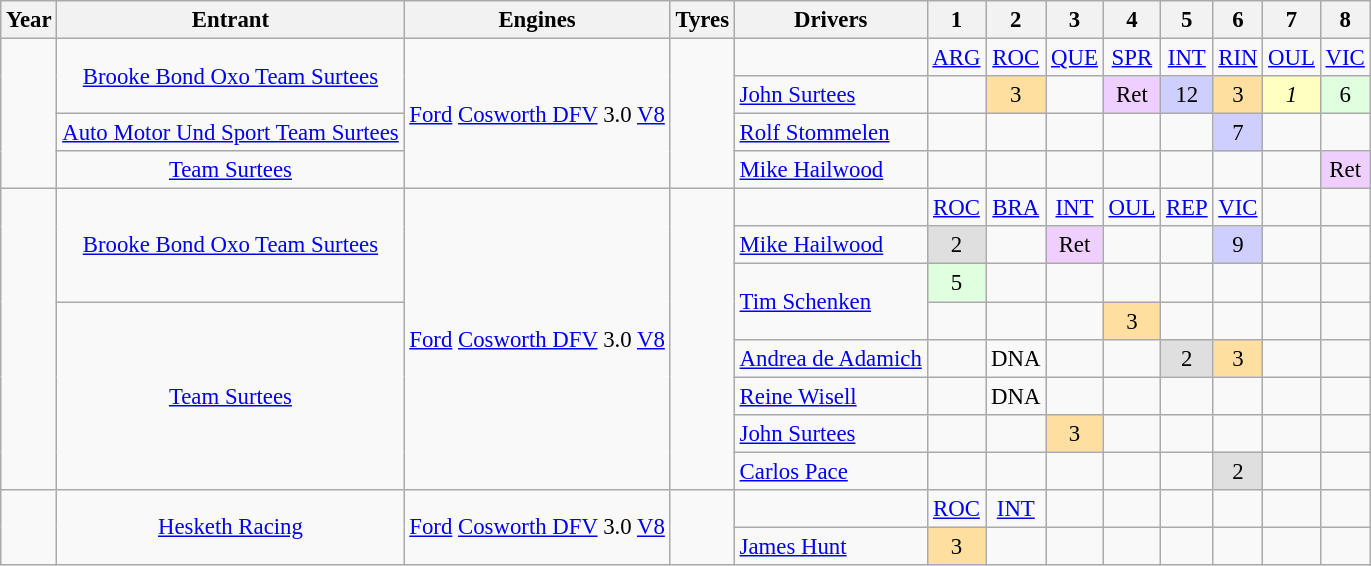<table class="wikitable" style="text-align:center; font-size:95%">
<tr>
<th>Year</th>
<th>Entrant</th>
<th>Engines</th>
<th>Tyres</th>
<th>Drivers</th>
<th>1</th>
<th>2</th>
<th>3</th>
<th>4</th>
<th>5</th>
<th>6</th>
<th>7</th>
<th>8</th>
</tr>
<tr>
<td rowspan="4"></td>
<td rowspan="2"><a href='#'>Brooke Bond Oxo Team Surtees</a></td>
<td rowspan="4"><a href='#'>Ford</a> <a href='#'>Cosworth DFV</a> 3.0 <a href='#'>V8</a></td>
<td rowspan="4"></td>
<td></td>
<td><a href='#'>ARG</a></td>
<td><a href='#'>ROC</a></td>
<td><a href='#'>QUE</a></td>
<td><a href='#'>SPR</a></td>
<td><a href='#'>INT</a></td>
<td><a href='#'>RIN</a></td>
<td><a href='#'>OUL</a></td>
<td><a href='#'>VIC</a></td>
</tr>
<tr>
<td align="left"> <a href='#'>John Surtees</a></td>
<td></td>
<td style="background:#FFDF9F;">3</td>
<td></td>
<td style="background:#EFCFFF;">Ret</td>
<td style="background:#CFCFFF;">12</td>
<td style="background:#FFDF9F;">3</td>
<td style="background:#FFFFBF;"><em>1</em></td>
<td style="background:#DFFFDF;">6</td>
</tr>
<tr>
<td><a href='#'>Auto Motor Und Sport Team Surtees</a></td>
<td align="left"> <a href='#'>Rolf Stommelen</a></td>
<td></td>
<td></td>
<td></td>
<td></td>
<td></td>
<td style="background:#CFCFFF;">7</td>
<td></td>
<td></td>
</tr>
<tr>
<td><a href='#'>Team Surtees</a></td>
<td align="left"> <a href='#'>Mike Hailwood</a></td>
<td></td>
<td></td>
<td></td>
<td></td>
<td></td>
<td></td>
<td></td>
<td style="background:#EFCFFF;">Ret</td>
</tr>
<tr>
<td rowspan="8"></td>
<td rowspan="3"><a href='#'>Brooke Bond Oxo Team Surtees</a></td>
<td rowspan="8"><a href='#'>Ford</a> <a href='#'>Cosworth DFV</a> 3.0 <a href='#'>V8</a></td>
<td rowspan="8"></td>
<td></td>
<td><a href='#'>ROC</a></td>
<td><a href='#'>BRA</a></td>
<td><a href='#'>INT</a></td>
<td><a href='#'>OUL</a></td>
<td><a href='#'>REP</a></td>
<td><a href='#'>VIC</a></td>
<td></td>
<td></td>
</tr>
<tr>
<td align="left"> <a href='#'>Mike Hailwood</a></td>
<td style="background:#DFDFDF;">2</td>
<td></td>
<td style="background:#EFCFFF;">Ret</td>
<td></td>
<td></td>
<td style="background:#CFCFFF;">9</td>
<td></td>
<td></td>
</tr>
<tr>
<td rowspan="2" align="left"> <a href='#'>Tim Schenken</a></td>
<td style="background:#DFFFDF;">5</td>
<td></td>
<td></td>
<td></td>
<td></td>
<td></td>
<td></td>
<td></td>
</tr>
<tr>
<td rowspan="5"><a href='#'>Team Surtees</a></td>
<td></td>
<td></td>
<td></td>
<td style="background:#FFDF9F;">3</td>
<td></td>
<td></td>
<td></td>
<td></td>
</tr>
<tr>
<td align="left"> <a href='#'>Andrea de Adamich</a></td>
<td></td>
<td>DNA</td>
<td></td>
<td></td>
<td style="background:#DFDFDF;">2</td>
<td style="background:#FFDF9F;">3</td>
<td></td>
<td></td>
</tr>
<tr>
<td align="left"> <a href='#'>Reine Wisell</a></td>
<td></td>
<td>DNA</td>
<td></td>
<td></td>
<td></td>
<td></td>
<td></td>
<td></td>
</tr>
<tr>
<td align="left"> <a href='#'>John Surtees</a></td>
<td></td>
<td></td>
<td style="background:#FFDF9F;">3</td>
<td></td>
<td></td>
<td></td>
<td></td>
<td></td>
</tr>
<tr>
<td align="left"> <a href='#'>Carlos Pace</a></td>
<td></td>
<td></td>
<td></td>
<td></td>
<td></td>
<td style="background:#DFDFDF;">2</td>
<td></td>
<td></td>
</tr>
<tr>
<td rowspan="2"></td>
<td rowspan="2"><a href='#'>Hesketh Racing</a></td>
<td rowspan="2"><a href='#'>Ford</a> <a href='#'>Cosworth DFV</a> 3.0 <a href='#'>V8</a></td>
<td rowspan="2"></td>
<td></td>
<td><a href='#'>ROC</a></td>
<td><a href='#'>INT</a></td>
<td></td>
<td></td>
<td></td>
<td></td>
<td></td>
<td></td>
</tr>
<tr>
<td align="left"> <a href='#'>James Hunt</a></td>
<td style="background:#FFDF9F;">3</td>
<td></td>
<td></td>
<td></td>
<td></td>
<td></td>
<td></td>
<td></td>
</tr>
</table>
